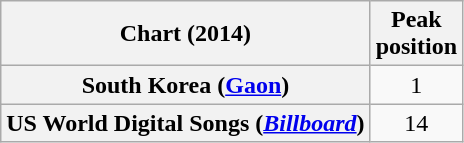<table class="wikitable plainrowheaders" style="text-align:center">
<tr>
<th scope="col">Chart (2014)</th>
<th scope="col">Peak<br>position</th>
</tr>
<tr>
<th scope="row">South Korea (<a href='#'>Gaon</a>)</th>
<td>1</td>
</tr>
<tr>
<th scope="row">US World Digital Songs (<a href='#'><em>Billboard</em></a>)</th>
<td>14</td>
</tr>
</table>
